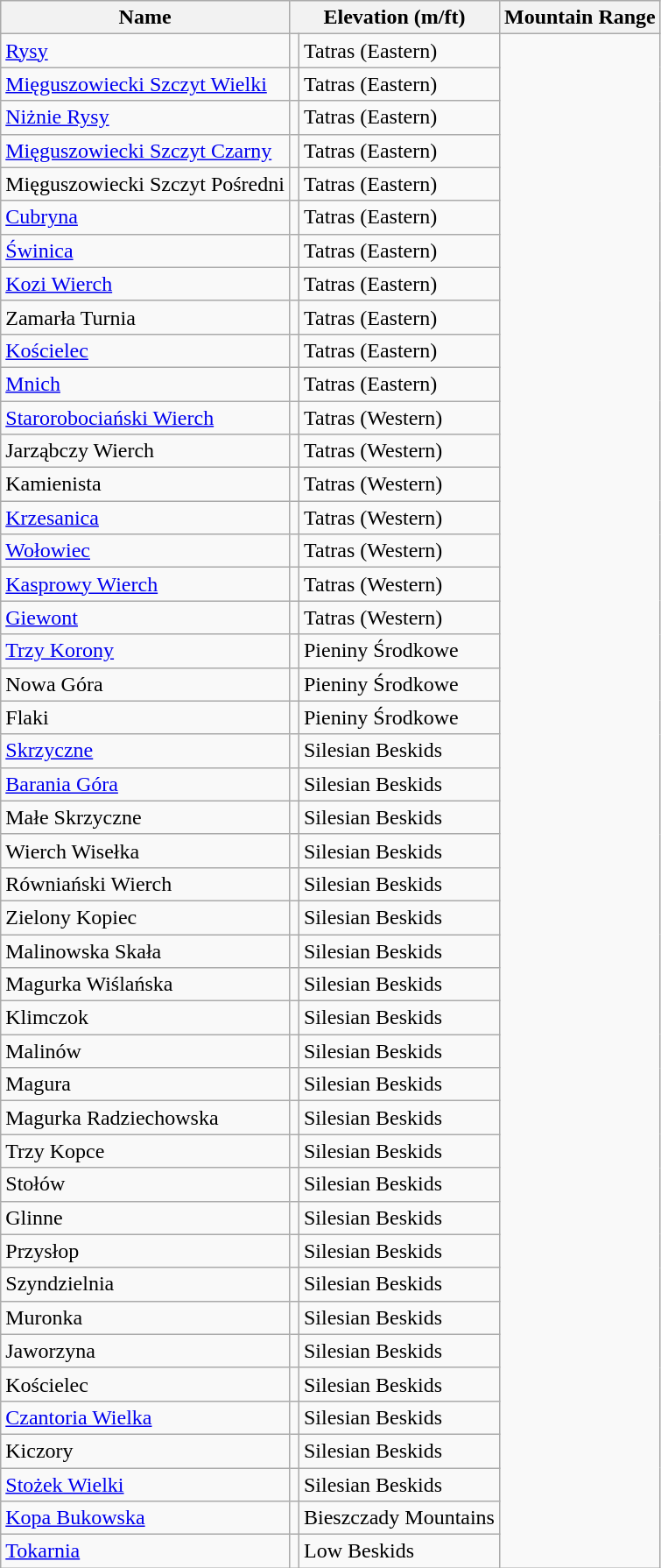<table class="wikitable sortable">
<tr>
<th>Name</th>
<th colspan=2>Elevation (m/ft)</th>
<th>Mountain Range</th>
</tr>
<tr>
<td><a href='#'>Rysy</a></td>
<td></td>
<td>Tatras (Eastern)</td>
</tr>
<tr>
<td><a href='#'>Mięguszowiecki Szczyt Wielki</a></td>
<td></td>
<td>Tatras (Eastern)</td>
</tr>
<tr>
<td><a href='#'>Niżnie Rysy</a></td>
<td></td>
<td>Tatras (Eastern)</td>
</tr>
<tr>
<td><a href='#'>Mięguszowiecki Szczyt Czarny</a></td>
<td></td>
<td>Tatras (Eastern)</td>
</tr>
<tr>
<td>Mięguszowiecki Szczyt Pośredni</td>
<td></td>
<td>Tatras (Eastern)</td>
</tr>
<tr>
<td><a href='#'>Cubryna</a></td>
<td></td>
<td>Tatras (Eastern)</td>
</tr>
<tr>
<td><a href='#'>Świnica</a></td>
<td></td>
<td>Tatras (Eastern)</td>
</tr>
<tr>
<td><a href='#'>Kozi Wierch</a></td>
<td></td>
<td>Tatras (Eastern)</td>
</tr>
<tr>
<td>Zamarła Turnia</td>
<td></td>
<td>Tatras (Eastern)</td>
</tr>
<tr>
<td><a href='#'>Kościelec</a></td>
<td></td>
<td>Tatras (Eastern)</td>
</tr>
<tr>
<td><a href='#'>Mnich</a></td>
<td></td>
<td>Tatras (Eastern)</td>
</tr>
<tr>
<td><a href='#'>Starorobociański Wierch</a></td>
<td></td>
<td>Tatras (Western)</td>
</tr>
<tr>
<td>Jarząbczy Wierch</td>
<td></td>
<td>Tatras (Western)</td>
</tr>
<tr>
<td>Kamienista</td>
<td></td>
<td>Tatras (Western)</td>
</tr>
<tr>
<td><a href='#'>Krzesanica</a></td>
<td></td>
<td>Tatras (Western)</td>
</tr>
<tr>
<td><a href='#'>Wołowiec</a></td>
<td></td>
<td>Tatras (Western)</td>
</tr>
<tr>
<td><a href='#'>Kasprowy Wierch</a></td>
<td></td>
<td>Tatras (Western)</td>
</tr>
<tr>
<td><a href='#'>Giewont</a></td>
<td></td>
<td>Tatras (Western)</td>
</tr>
<tr>
<td><a href='#'>Trzy Korony</a></td>
<td></td>
<td>Pieniny Środkowe</td>
</tr>
<tr>
<td>Nowa Góra</td>
<td></td>
<td>Pieniny Środkowe</td>
</tr>
<tr>
<td>Flaki</td>
<td></td>
<td>Pieniny Środkowe</td>
</tr>
<tr>
<td><a href='#'>Skrzyczne</a></td>
<td></td>
<td>Silesian Beskids</td>
</tr>
<tr>
<td><a href='#'>Barania Góra</a></td>
<td></td>
<td>Silesian Beskids</td>
</tr>
<tr>
<td>Małe Skrzyczne</td>
<td></td>
<td>Silesian Beskids</td>
</tr>
<tr>
<td>Wierch Wisełka</td>
<td></td>
<td>Silesian Beskids</td>
</tr>
<tr>
<td>Równiański Wierch</td>
<td></td>
<td>Silesian Beskids</td>
</tr>
<tr>
<td>Zielony Kopiec</td>
<td></td>
<td>Silesian Beskids</td>
</tr>
<tr>
<td>Malinowska Skała</td>
<td></td>
<td>Silesian Beskids</td>
</tr>
<tr>
<td>Magurka Wiślańska</td>
<td></td>
<td>Silesian Beskids</td>
</tr>
<tr>
<td>Klimczok</td>
<td></td>
<td>Silesian Beskids</td>
</tr>
<tr>
<td>Malinów</td>
<td></td>
<td>Silesian Beskids</td>
</tr>
<tr>
<td>Magura</td>
<td></td>
<td>Silesian Beskids</td>
</tr>
<tr>
<td>Magurka Radziechowska</td>
<td></td>
<td>Silesian Beskids</td>
</tr>
<tr>
<td>Trzy Kopce</td>
<td></td>
<td>Silesian Beskids</td>
</tr>
<tr>
<td>Stołów</td>
<td></td>
<td>Silesian Beskids</td>
</tr>
<tr>
<td>Glinne</td>
<td></td>
<td>Silesian Beskids</td>
</tr>
<tr>
<td>Przysłop</td>
<td></td>
<td>Silesian Beskids</td>
</tr>
<tr>
<td>Szyndzielnia</td>
<td></td>
<td>Silesian Beskids</td>
</tr>
<tr>
<td>Muronka</td>
<td></td>
<td>Silesian Beskids</td>
</tr>
<tr>
<td>Jaworzyna</td>
<td></td>
<td>Silesian Beskids</td>
</tr>
<tr>
<td>Kościelec</td>
<td></td>
<td>Silesian Beskids</td>
</tr>
<tr>
<td><a href='#'>Czantoria Wielka</a></td>
<td></td>
<td>Silesian Beskids</td>
</tr>
<tr>
<td>Kiczory</td>
<td></td>
<td>Silesian Beskids</td>
</tr>
<tr>
<td><a href='#'>Stożek Wielki</a></td>
<td></td>
<td>Silesian Beskids</td>
</tr>
<tr>
<td><a href='#'>Kopa Bukowska</a></td>
<td></td>
<td>Bieszczady Mountains</td>
</tr>
<tr>
<td><a href='#'>Tokarnia</a></td>
<td></td>
<td>Low Beskids</td>
</tr>
</table>
